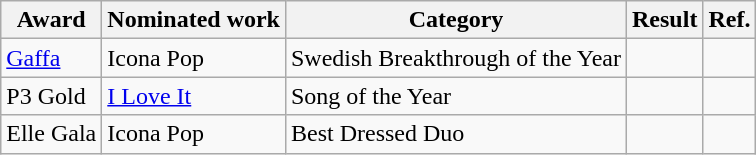<table class="wikitable">
<tr>
<th>Award</th>
<th>Nominated work</th>
<th>Category</th>
<th>Result</th>
<th>Ref.</th>
</tr>
<tr>
<td><a href='#'>Gaffa</a></td>
<td>Icona Pop</td>
<td>Swedish Breakthrough of the Year</td>
<td></td>
<td></td>
</tr>
<tr>
<td>P3 Gold</td>
<td><a href='#'>I Love It</a></td>
<td>Song of the Year</td>
<td></td>
<td></td>
</tr>
<tr>
<td>Elle Gala</td>
<td>Icona Pop</td>
<td>Best Dressed Duo</td>
<td></td>
<td></td>
</tr>
</table>
